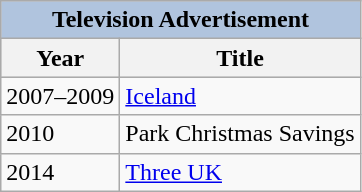<table class="wikitable">
<tr style="background:#ccc; text-align:center;">
<th colspan="2" style="background: LightSteelBlue;">Television Advertisement</th>
</tr>
<tr style="background:#ccc; text-align:center;">
<th>Year</th>
<th>Title</th>
</tr>
<tr>
<td>2007–2009</td>
<td><a href='#'>Iceland</a></td>
</tr>
<tr>
<td>2010</td>
<td>Park Christmas Savings</td>
</tr>
<tr>
<td>2014</td>
<td><a href='#'>Three UK</a></td>
</tr>
</table>
